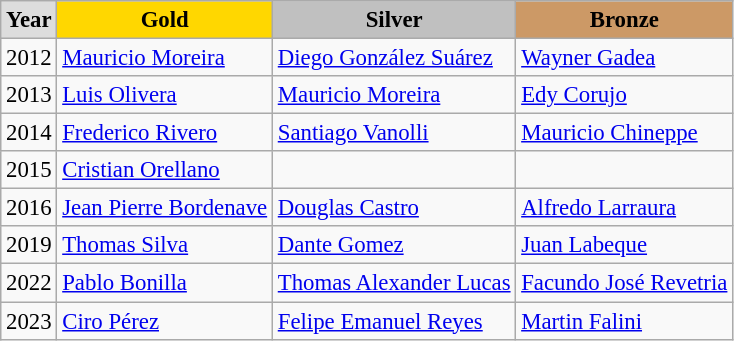<table class="wikitable sortable" style="font-size:95%">
<tr style="text-align:center; background:#e4e4e4; font-weight:bold;">
<td style="background:#ddd; ">Year</td>
<td style="background:gold; ">Gold</td>
<td style="background:silver; ">Silver</td>
<td style="background:#c96; ">Bronze</td>
</tr>
<tr>
<td>2012</td>
<td><a href='#'>Mauricio Moreira</a></td>
<td><a href='#'>Diego González Suárez</a></td>
<td><a href='#'>Wayner Gadea</a></td>
</tr>
<tr>
<td>2013</td>
<td><a href='#'>Luis Olivera</a></td>
<td><a href='#'>Mauricio Moreira</a></td>
<td><a href='#'>Edy Corujo</a></td>
</tr>
<tr>
<td>2014</td>
<td><a href='#'>Frederico Rivero</a></td>
<td><a href='#'>Santiago Vanolli</a></td>
<td><a href='#'>Mauricio Chineppe</a></td>
</tr>
<tr>
<td>2015</td>
<td><a href='#'>Cristian Orellano</a></td>
<td></td>
<td></td>
</tr>
<tr>
<td>2016</td>
<td><a href='#'>Jean Pierre Bordenave</a></td>
<td><a href='#'>Douglas Castro</a></td>
<td><a href='#'>Alfredo Larraura</a></td>
</tr>
<tr>
<td>2019</td>
<td><a href='#'>Thomas Silva</a></td>
<td><a href='#'>Dante Gomez</a></td>
<td><a href='#'>Juan Labeque</a></td>
</tr>
<tr>
<td>2022</td>
<td><a href='#'>Pablo Bonilla</a></td>
<td><a href='#'>Thomas Alexander Lucas</a></td>
<td><a href='#'>Facundo José Revetria</a></td>
</tr>
<tr>
<td>2023</td>
<td><a href='#'>Ciro Pérez</a></td>
<td><a href='#'>Felipe Emanuel Reyes</a></td>
<td><a href='#'>Martin Falini</a></td>
</tr>
</table>
